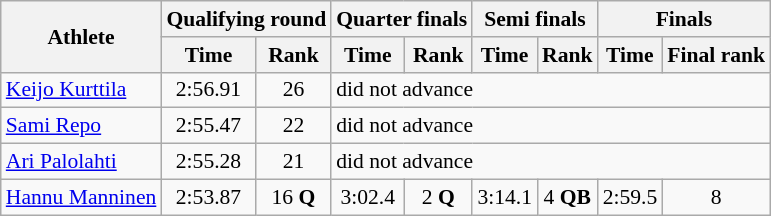<table class="wikitable" style="font-size:90%">
<tr>
<th rowspan="2">Athlete</th>
<th colspan="2">Qualifying round</th>
<th colspan="2">Quarter finals</th>
<th colspan="2">Semi finals</th>
<th colspan="2">Finals</th>
</tr>
<tr>
<th>Time</th>
<th>Rank</th>
<th>Time</th>
<th>Rank</th>
<th>Time</th>
<th>Rank</th>
<th>Time</th>
<th>Final rank</th>
</tr>
<tr>
<td><a href='#'>Keijo Kurttila</a></td>
<td align="center">2:56.91</td>
<td align="center">26</td>
<td colspan="6">did not advance</td>
</tr>
<tr>
<td><a href='#'>Sami Repo</a></td>
<td align="center">2:55.47</td>
<td align="center">22</td>
<td colspan="6">did not advance</td>
</tr>
<tr>
<td><a href='#'>Ari Palolahti</a></td>
<td align="center">2:55.28</td>
<td align="center">21</td>
<td colspan="6">did not advance</td>
</tr>
<tr>
<td><a href='#'>Hannu Manninen</a></td>
<td align="center">2:53.87</td>
<td align="center">16 <strong>Q</strong></td>
<td align="center">3:02.4</td>
<td align="center">2 <strong>Q</strong></td>
<td align="center">3:14.1</td>
<td align="center">4 <strong>QB</strong></td>
<td align="center">2:59.5</td>
<td align="center">8</td>
</tr>
</table>
